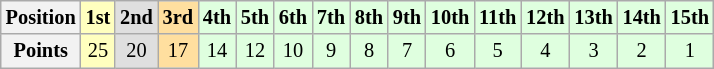<table class="wikitable" style="font-size: 85%;">
<tr>
<th>Position</th>
<td align="center" style="background-color:#ffffbf"><strong>1st</strong></td>
<td align="center" style="background-color:#dfdfdf"><strong>2nd</strong></td>
<td align="center" style="background-color:#ffdf9f"><strong>3rd</strong></td>
<td align="center" style="background-color:#dfffdf"><strong>4th</strong></td>
<td align="center" style="background-color:#dfffdf"><strong>5th</strong></td>
<td align="center" style="background-color:#dfffdf"><strong>6th</strong></td>
<td align="center" style="background-color:#dfffdf"><strong>7th</strong></td>
<td align="center" style="background-color:#dfffdf"><strong>8th</strong></td>
<td align="center" style="background-color:#dfffdf"><strong>9th</strong></td>
<td align="center" style="background-color:#dfffdf"><strong>10th</strong></td>
<td align="center" style="background-color:#dfffdf"><strong>11th</strong></td>
<td align="center" style="background-color:#dfffdf"><strong>12th</strong></td>
<td align="center" style="background-color:#dfffdf"><strong>13th</strong></td>
<td align="center" style="background-color:#dfffdf"><strong>14th</strong></td>
<td align="center" style="background-color:#dfffdf"><strong>15th</strong></td>
</tr>
<tr>
<th>Points</th>
<td align="center" style="background-color:#ffffbf">25</td>
<td align="center" style="background-color:#dfdfdf">20</td>
<td align="center" style="background-color:#ffdf9f">17</td>
<td align="center" style="background-color:#dfffdf">14</td>
<td align="center" style="background-color:#dfffdf">12</td>
<td align="center" style="background-color:#dfffdf">10</td>
<td align="center" style="background-color:#dfffdf">9</td>
<td align="center" style="background-color:#dfffdf">8</td>
<td align="center" style="background-color:#dfffdf">7</td>
<td align="center" style="background-color:#dfffdf">6</td>
<td align="center" style="background-color:#dfffdf">5</td>
<td align="center" style="background-color:#dfffdf">4</td>
<td align="center" style="background-color:#dfffdf">3</td>
<td align="center" style="background-color:#dfffdf">2</td>
<td align="center" style="background-color:#dfffdf">1</td>
</tr>
</table>
